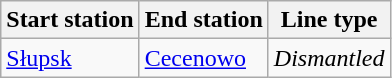<table class="wikitable">
<tr>
<th>Start station</th>
<th>End station</th>
<th>Line type</th>
</tr>
<tr>
<td><a href='#'>Słupsk</a></td>
<td><a href='#'>Cecenowo</a></td>
<td><em>Dismantled</em></td>
</tr>
</table>
